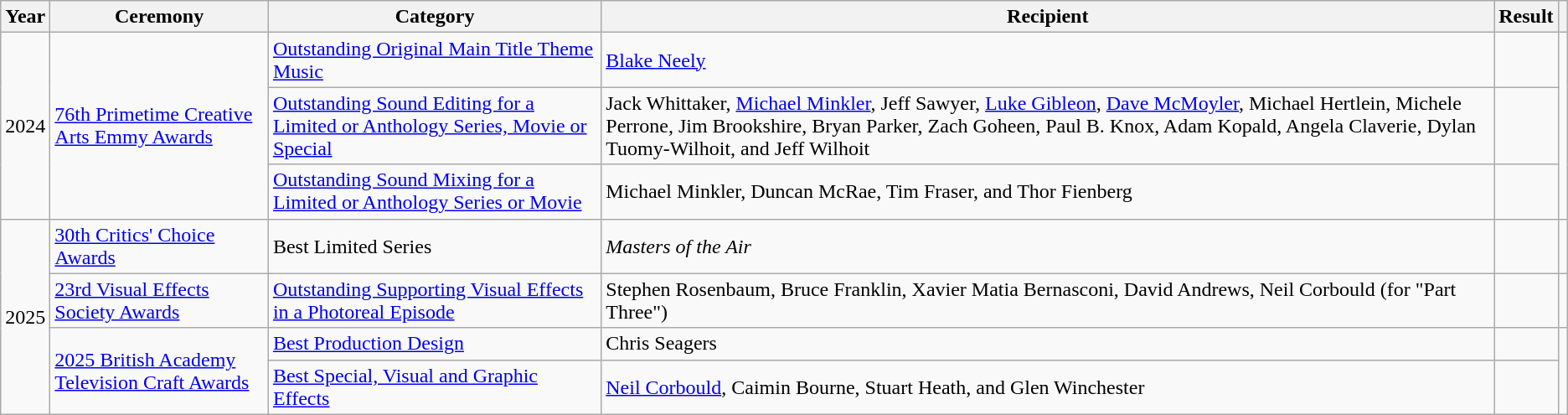<table class="wikitable sortable">
<tr>
<th>Year</th>
<th>Ceremony</th>
<th>Category</th>
<th>Recipient</th>
<th>Result</th>
<th class="unsortable"></th>
</tr>
<tr>
<td style="text-align:center" rowspan="3">2024</td>
<td rowspan="3"><a href='#'>76th Primetime Creative Arts Emmy Awards</a></td>
<td><a href='#'>Outstanding Original Main Title Theme Music</a></td>
<td><a href='#'>Blake Neely</a></td>
<td></td>
<td align="center" rowspan="3"></td>
</tr>
<tr>
<td><a href='#'>Outstanding Sound Editing for a Limited or Anthology Series, Movie or Special</a></td>
<td>Jack Whittaker, <a href='#'>Michael Minkler</a>, Jeff Sawyer, <a href='#'>Luke Gibleon</a>, <a href='#'>Dave McMoyler</a>, Michael Hertlein, Michele Perrone, Jim Brookshire, Bryan Parker, Zach Goheen, Paul B. Knox, Adam Kopald, Angela Claverie, Dylan Tuomy-Wilhoit, and Jeff Wilhoit </td>
<td></td>
</tr>
<tr>
<td><a href='#'>Outstanding Sound Mixing for a Limited or Anthology Series or Movie</a></td>
<td>Michael Minkler, Duncan McRae, Tim Fraser, and Thor Fienberg </td>
<td></td>
</tr>
<tr>
<td style="text-align:center" rowspan="4">2025</td>
<td><a href='#'>30th Critics' Choice Awards</a></td>
<td>Best Limited Series</td>
<td><em>Masters of the Air</em></td>
<td></td>
<td style="text-align:center"></td>
</tr>
<tr>
<td><a href='#'>23rd Visual Effects Society Awards</a></td>
<td><a href='#'>Outstanding Supporting Visual Effects in a Photoreal Episode</a></td>
<td>Stephen Rosenbaum, Bruce Franklin, Xavier Matia Bernasconi, David Andrews, Neil Corbould (for "Part Three")</td>
<td></td>
<td align="center"></td>
</tr>
<tr>
<td rowspan="2"><a href='#'>2025 British Academy Television Craft Awards</a></td>
<td><a href='#'>Best Production Design</a></td>
<td>Chris Seagers</td>
<td></td>
<td style="text-align:center" rowspan="2"></td>
</tr>
<tr>
<td><a href='#'>Best Special, Visual and Graphic Effects</a></td>
<td><a href='#'>Neil Corbould</a>, Caimin Bourne, Stuart Heath, and Glen Winchester</td>
<td></td>
</tr>
</table>
